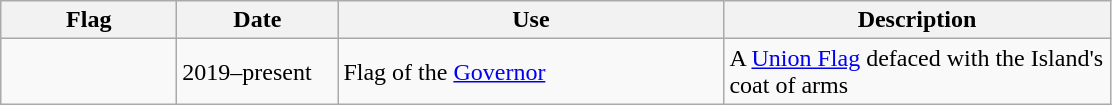<table class="wikitable">
<tr>
<th width="110">Flag</th>
<th width="100">Date</th>
<th width="250">Use</th>
<th width="250">Description</th>
</tr>
<tr>
<td></td>
<td>2019–present</td>
<td>Flag of the <a href='#'>Governor</a></td>
<td>A <a href='#'>Union Flag</a> defaced with the Island's coat of arms</td>
</tr>
</table>
